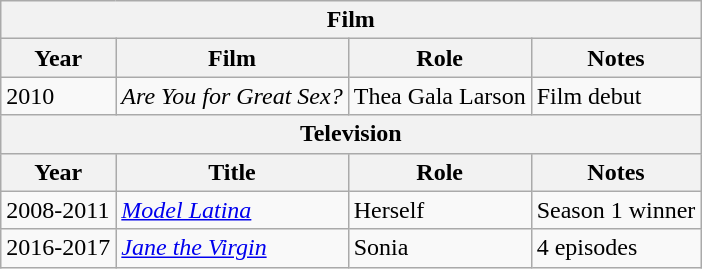<table class="wikitable">
<tr>
<th colspan=4>Film</th>
</tr>
<tr>
<th>Year</th>
<th>Film</th>
<th>Role</th>
<th>Notes</th>
</tr>
<tr>
<td>2010</td>
<td><em>Are You for Great Sex?</em></td>
<td>Thea Gala Larson</td>
<td>Film debut</td>
</tr>
<tr>
<th colspan=4>Television</th>
</tr>
<tr>
<th>Year</th>
<th>Title</th>
<th>Role</th>
<th>Notes</th>
</tr>
<tr>
<td>2008-2011</td>
<td><em><a href='#'>Model Latina</a></em></td>
<td>Herself</td>
<td>Season 1 winner</td>
</tr>
<tr>
<td>2016-2017</td>
<td><em><a href='#'>Jane the Virgin</a></em></td>
<td>Sonia</td>
<td>4 episodes</td>
</tr>
</table>
